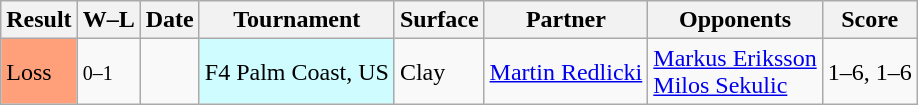<table class="wikitable">
<tr>
<th>Result</th>
<th class="unsortable">W–L</th>
<th>Date</th>
<th>Tournament</th>
<th>Surface</th>
<th>Partner</th>
<th>Opponents</th>
<th class="unsortable">Score</th>
</tr>
<tr>
<td bgcolor=FFA07A>Loss</td>
<td><small>0–1</small></td>
<td></td>
<td style="background:#cffcff;">F4 Palm Coast, US</td>
<td>Clay</td>
<td> <a href='#'>Martin Redlicki</a></td>
<td> <a href='#'>Markus Eriksson</a><br> <a href='#'>Milos Sekulic</a></td>
<td>1–6, 1–6</td>
</tr>
</table>
